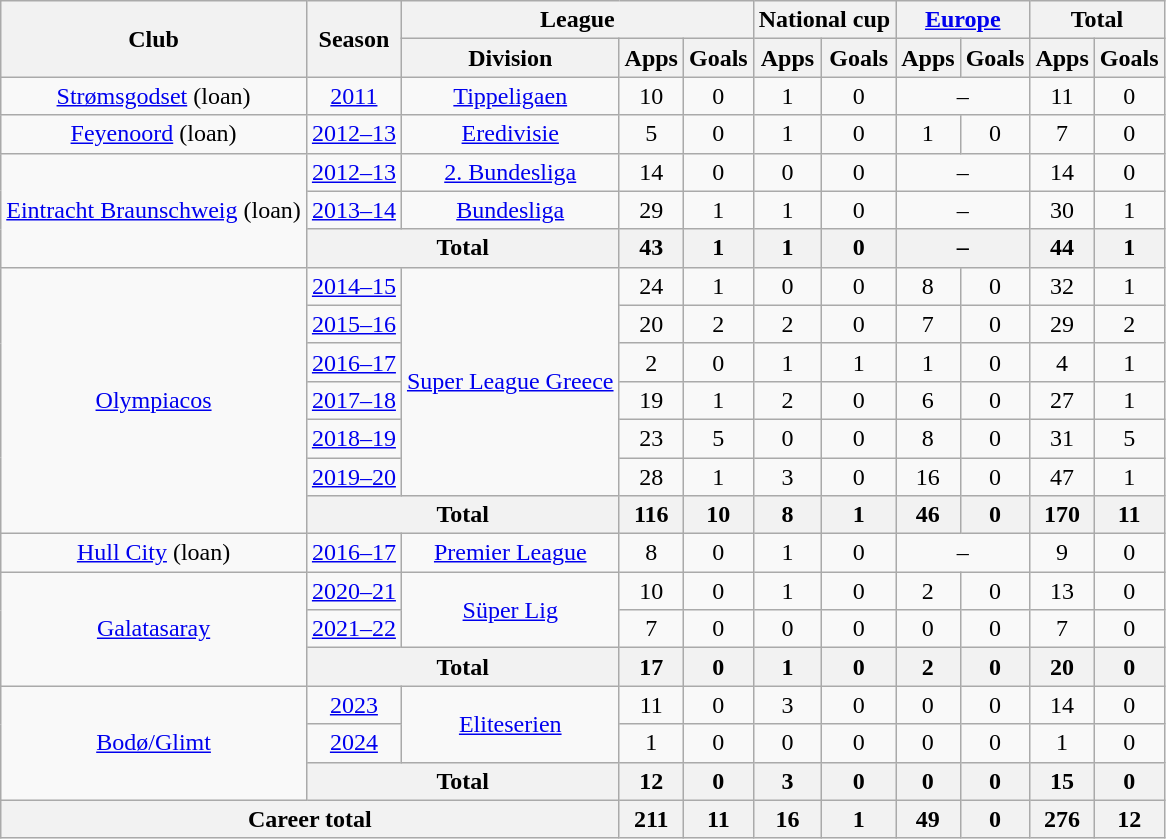<table class="wikitable" style="text-align:center">
<tr>
<th rowspan="2">Club</th>
<th rowspan="2">Season</th>
<th colspan="3">League</th>
<th colspan="2">National cup</th>
<th colspan="2"><a href='#'>Europe</a></th>
<th colspan="2">Total</th>
</tr>
<tr>
<th>Division</th>
<th>Apps</th>
<th>Goals</th>
<th>Apps</th>
<th>Goals</th>
<th>Apps</th>
<th>Goals</th>
<th>Apps</th>
<th>Goals</th>
</tr>
<tr>
<td><a href='#'>Strømsgodset</a> (loan)</td>
<td><a href='#'>2011</a></td>
<td><a href='#'>Tippeligaen</a></td>
<td>10</td>
<td>0</td>
<td>1</td>
<td>0</td>
<td colspan="2">–</td>
<td>11</td>
<td>0</td>
</tr>
<tr>
<td><a href='#'>Feyenoord</a> (loan)</td>
<td><a href='#'>2012–13</a></td>
<td><a href='#'>Eredivisie</a></td>
<td>5</td>
<td>0</td>
<td>1</td>
<td>0</td>
<td>1</td>
<td>0</td>
<td>7</td>
<td>0</td>
</tr>
<tr>
<td rowspan="3"><a href='#'>Eintracht Braunschweig</a> (loan)</td>
<td><a href='#'>2012–13</a></td>
<td><a href='#'>2. Bundesliga</a></td>
<td>14</td>
<td>0</td>
<td>0</td>
<td>0</td>
<td colspan="2">–</td>
<td>14</td>
<td>0</td>
</tr>
<tr>
<td><a href='#'>2013–14</a></td>
<td><a href='#'>Bundesliga</a></td>
<td>29</td>
<td>1</td>
<td>1</td>
<td>0</td>
<td colspan="2">–</td>
<td>30</td>
<td>1</td>
</tr>
<tr>
<th colspan="2">Total</th>
<th>43</th>
<th>1</th>
<th>1</th>
<th>0</th>
<th colspan="2">–</th>
<th>44</th>
<th>1</th>
</tr>
<tr>
<td rowspan="7"><a href='#'>Olympiacos</a></td>
<td><a href='#'>2014–15</a></td>
<td rowspan="6"><a href='#'>Super League Greece</a></td>
<td>24</td>
<td>1</td>
<td>0</td>
<td>0</td>
<td>8</td>
<td>0</td>
<td>32</td>
<td>1</td>
</tr>
<tr>
<td><a href='#'>2015–16</a></td>
<td>20</td>
<td>2</td>
<td>2</td>
<td>0</td>
<td>7</td>
<td>0</td>
<td>29</td>
<td>2</td>
</tr>
<tr>
<td><a href='#'>2016–17</a></td>
<td>2</td>
<td>0</td>
<td>1</td>
<td>1</td>
<td>1</td>
<td>0</td>
<td>4</td>
<td>1</td>
</tr>
<tr>
<td><a href='#'>2017–18</a></td>
<td>19</td>
<td>1</td>
<td>2</td>
<td>0</td>
<td>6</td>
<td>0</td>
<td>27</td>
<td>1</td>
</tr>
<tr>
<td><a href='#'>2018–19</a></td>
<td>23</td>
<td>5</td>
<td>0</td>
<td>0</td>
<td>8</td>
<td>0</td>
<td>31</td>
<td>5</td>
</tr>
<tr>
<td><a href='#'>2019–20</a></td>
<td>28</td>
<td>1</td>
<td>3</td>
<td>0</td>
<td>16</td>
<td>0</td>
<td>47</td>
<td>1</td>
</tr>
<tr>
<th colspan="2">Total</th>
<th>116</th>
<th>10</th>
<th>8</th>
<th>1</th>
<th>46</th>
<th>0</th>
<th>170</th>
<th>11</th>
</tr>
<tr>
<td><a href='#'>Hull City</a> (loan)</td>
<td><a href='#'>2016–17</a></td>
<td><a href='#'>Premier League</a></td>
<td>8</td>
<td>0</td>
<td>1</td>
<td>0</td>
<td colspan="2">–</td>
<td>9</td>
<td>0</td>
</tr>
<tr>
<td rowspan="3"><a href='#'>Galatasaray</a></td>
<td><a href='#'>2020–21</a></td>
<td rowspan="2"><a href='#'>Süper Lig</a></td>
<td>10</td>
<td>0</td>
<td>1</td>
<td>0</td>
<td>2</td>
<td>0</td>
<td>13</td>
<td>0</td>
</tr>
<tr>
<td><a href='#'>2021–22</a></td>
<td>7</td>
<td>0</td>
<td>0</td>
<td>0</td>
<td>0</td>
<td>0</td>
<td>7</td>
<td>0</td>
</tr>
<tr>
<th colspan="2">Total</th>
<th>17</th>
<th>0</th>
<th>1</th>
<th>0</th>
<th>2</th>
<th>0</th>
<th>20</th>
<th>0</th>
</tr>
<tr>
<td rowspan="3"><a href='#'>Bodø/Glimt</a></td>
<td><a href='#'>2023</a></td>
<td rowspan="2"><a href='#'>Eliteserien</a></td>
<td>11</td>
<td>0</td>
<td>3</td>
<td>0</td>
<td>0</td>
<td>0</td>
<td>14</td>
<td>0</td>
</tr>
<tr>
<td><a href='#'>2024</a></td>
<td>1</td>
<td>0</td>
<td>0</td>
<td>0</td>
<td>0</td>
<td>0</td>
<td>1</td>
<td>0</td>
</tr>
<tr>
<th colspan="2">Total</th>
<th>12</th>
<th>0</th>
<th>3</th>
<th>0</th>
<th>0</th>
<th>0</th>
<th>15</th>
<th>0</th>
</tr>
<tr>
<th colspan="3">Career total</th>
<th>211</th>
<th>11</th>
<th>16</th>
<th>1</th>
<th>49</th>
<th>0</th>
<th>276</th>
<th>12</th>
</tr>
</table>
